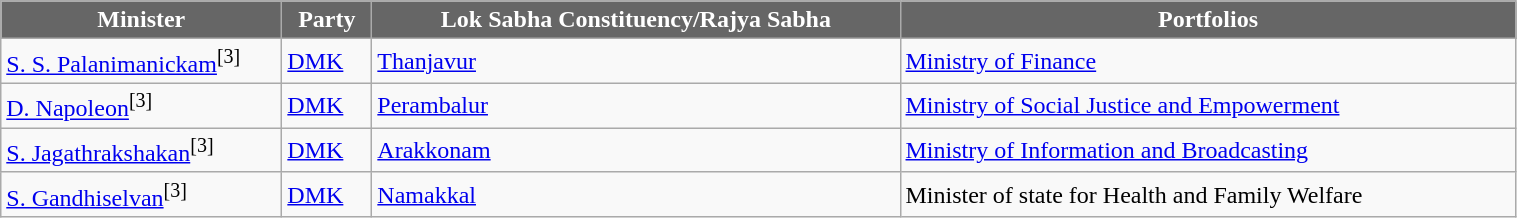<table class="wikitable" style="width:80%; font-size:x-big;">
<tr>
<th style="background:#666; color:white; width:180px;">Minister</th>
<th style="background:#666; color:white;">Party</th>
<th style="background:#666; color:white;">Lok Sabha Constituency/Rajya Sabha</th>
<th style="background:#666; color:white;">Portfolios</th>
</tr>
<tr>
<td><a href='#'>S. S. Palanimanickam</a><sup>[3]</sup></td>
<td><a href='#'>DMK</a></td>
<td><a href='#'>Thanjavur</a></td>
<td><a href='#'>Ministry of Finance</a></td>
</tr>
<tr>
<td><a href='#'>D. Napoleon</a><sup>[3]</sup></td>
<td><a href='#'>DMK</a></td>
<td><a href='#'>Perambalur</a></td>
<td><a href='#'>Ministry of Social Justice and Empowerment</a></td>
</tr>
<tr>
<td><a href='#'>S. Jagathrakshakan</a><sup>[3]</sup></td>
<td><a href='#'>DMK</a></td>
<td><a href='#'>Arakkonam</a></td>
<td><a href='#'>Ministry of Information and Broadcasting</a></td>
</tr>
<tr>
<td><a href='#'>S. Gandhiselvan</a><sup>[3]</sup></td>
<td><a href='#'>DMK</a></td>
<td><a href='#'>Namakkal</a></td>
<td>Minister of state for Health and Family Welfare</td>
</tr>
</table>
